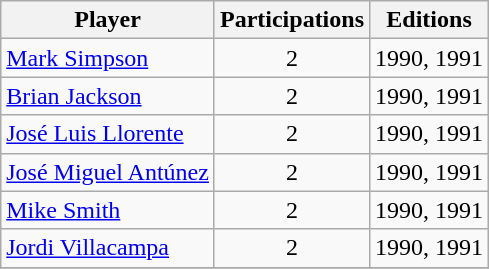<table class="wikitable sortable">
<tr>
<th>Player</th>
<th>Participations</th>
<th>Editions</th>
</tr>
<tr>
<td> <a href='#'> Mark Simpson</a></td>
<td style="text-align:center">2</td>
<td style="text-align:center">1990, 1991</td>
</tr>
<tr>
<td> <a href='#'>Brian Jackson</a></td>
<td style="text-align:center">2</td>
<td style="text-align:center">1990, 1991</td>
</tr>
<tr>
<td> <a href='#'>José Luis Llorente</a></td>
<td style="text-align:center">2</td>
<td style="text-align:center">1990, 1991</td>
</tr>
<tr>
<td> <a href='#'>José Miguel Antúnez</a></td>
<td style="text-align:center">2</td>
<td style="text-align:center">1990, 1991</td>
</tr>
<tr>
<td>  <a href='#'>Mike Smith</a></td>
<td style="text-align:center">2</td>
<td style="text-align:center">1990, 1991</td>
</tr>
<tr>
<td> <a href='#'>Jordi Villacampa</a></td>
<td style="text-align:center">2</td>
<td style="text-align:center">1990, 1991</td>
</tr>
<tr>
</tr>
</table>
